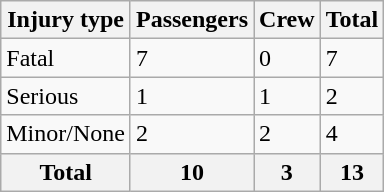<table class="wikitable">
<tr>
<th>Injury type</th>
<th>Passengers</th>
<th>Crew</th>
<th>Total</th>
</tr>
<tr>
<td>Fatal</td>
<td>7</td>
<td>0</td>
<td>7</td>
</tr>
<tr>
<td>Serious</td>
<td>1</td>
<td>1</td>
<td>2</td>
</tr>
<tr>
<td>Minor/None</td>
<td>2</td>
<td>2</td>
<td>4</td>
</tr>
<tr>
<th>Total</th>
<th>10</th>
<th>3</th>
<th>13</th>
</tr>
</table>
